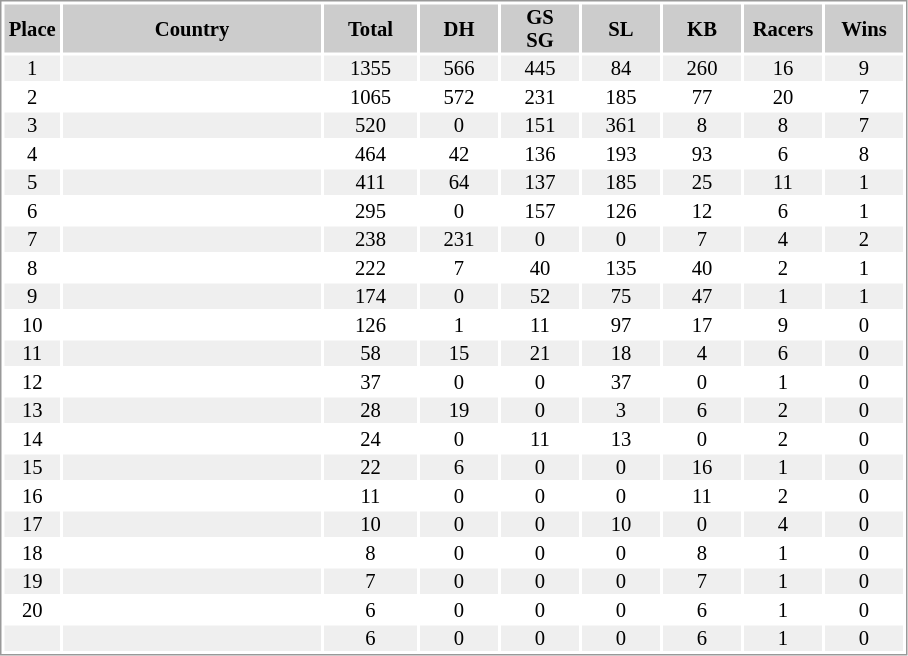<table border="0" style="border: 1px solid #999; background-color:#FFFFFF; text-align:center; font-size:86%; line-height:15px;">
<tr align="center" bgcolor="#CCCCCC">
<th width=35>Place</th>
<th width=170>Country</th>
<th width=60>Total</th>
<th width=50>DH</th>
<th width=50>GS<br>SG</th>
<th width=50>SL</th>
<th width=50>KB</th>
<th width=50>Racers</th>
<th width=50>Wins</th>
</tr>
<tr style="background:#efefef;">
<td>1</td>
<td align="left"></td>
<td>1355</td>
<td>566</td>
<td>445</td>
<td>84</td>
<td>260</td>
<td>16</td>
<td>9</td>
</tr>
<tr>
<td>2</td>
<td align="left"></td>
<td>1065</td>
<td>572</td>
<td>231</td>
<td>185</td>
<td>77</td>
<td>20</td>
<td>7</td>
</tr>
<tr style="background:#efefef;">
<td>3</td>
<td align="left"></td>
<td>520</td>
<td>0</td>
<td>151</td>
<td>361</td>
<td>8</td>
<td>8</td>
<td>7</td>
</tr>
<tr>
<td>4</td>
<td align="left"></td>
<td>464</td>
<td>42</td>
<td>136</td>
<td>193</td>
<td>93</td>
<td>6</td>
<td>8</td>
</tr>
<tr style="background:#efefef;">
<td>5</td>
<td align="left"></td>
<td>411</td>
<td>64</td>
<td>137</td>
<td>185</td>
<td>25</td>
<td>11</td>
<td>1</td>
</tr>
<tr>
<td>6</td>
<td align="left"></td>
<td>295</td>
<td>0</td>
<td>157</td>
<td>126</td>
<td>12</td>
<td>6</td>
<td>1</td>
</tr>
<tr style="background:#efefef;">
<td>7</td>
<td align="left"></td>
<td>238</td>
<td>231</td>
<td>0</td>
<td>0</td>
<td>7</td>
<td>4</td>
<td>2</td>
</tr>
<tr>
<td>8</td>
<td align="left"></td>
<td>222</td>
<td>7</td>
<td>40</td>
<td>135</td>
<td>40</td>
<td>2</td>
<td>1</td>
</tr>
<tr style="background:#efefef;">
<td>9</td>
<td align="left"></td>
<td>174</td>
<td>0</td>
<td>52</td>
<td>75</td>
<td>47</td>
<td>1</td>
<td>1</td>
</tr>
<tr>
<td>10</td>
<td align="left"></td>
<td>126</td>
<td>1</td>
<td>11</td>
<td>97</td>
<td>17</td>
<td>9</td>
<td>0</td>
</tr>
<tr style="background:#efefef;">
<td>11</td>
<td align="left"></td>
<td>58</td>
<td>15</td>
<td>21</td>
<td>18</td>
<td>4</td>
<td>6</td>
<td>0</td>
</tr>
<tr>
<td>12</td>
<td align="left"></td>
<td>37</td>
<td>0</td>
<td>0</td>
<td>37</td>
<td>0</td>
<td>1</td>
<td>0</td>
</tr>
<tr style="background:#efefef;">
<td>13</td>
<td align="left"></td>
<td>28</td>
<td>19</td>
<td>0</td>
<td>3</td>
<td>6</td>
<td>2</td>
<td>0</td>
</tr>
<tr>
<td>14</td>
<td align="left"></td>
<td>24</td>
<td>0</td>
<td>11</td>
<td>13</td>
<td>0</td>
<td>2</td>
<td>0</td>
</tr>
<tr style="background:#efefef;">
<td>15</td>
<td align="left"></td>
<td>22</td>
<td>6</td>
<td>0</td>
<td>0</td>
<td>16</td>
<td>1</td>
<td>0</td>
</tr>
<tr>
<td>16</td>
<td align="left"></td>
<td>11</td>
<td>0</td>
<td>0</td>
<td>0</td>
<td>11</td>
<td>2</td>
<td>0</td>
</tr>
<tr style="background:#efefef;">
<td>17</td>
<td align="left"></td>
<td>10</td>
<td>0</td>
<td>0</td>
<td>10</td>
<td>0</td>
<td>4</td>
<td>0</td>
</tr>
<tr>
<td>18</td>
<td align="left"></td>
<td>8</td>
<td>0</td>
<td>0</td>
<td>0</td>
<td>8</td>
<td>1</td>
<td>0</td>
</tr>
<tr style="background:#efefef;">
<td>19</td>
<td align="left"></td>
<td>7</td>
<td>0</td>
<td>0</td>
<td>0</td>
<td>7</td>
<td>1</td>
<td>0</td>
</tr>
<tr>
<td>20</td>
<td align="left"></td>
<td>6</td>
<td>0</td>
<td>0</td>
<td>0</td>
<td>6</td>
<td>1</td>
<td>0</td>
</tr>
<tr style="background:#efefef;">
<td></td>
<td align="left"></td>
<td>6</td>
<td>0</td>
<td>0</td>
<td>0</td>
<td>6</td>
<td>1</td>
<td>0</td>
</tr>
</table>
